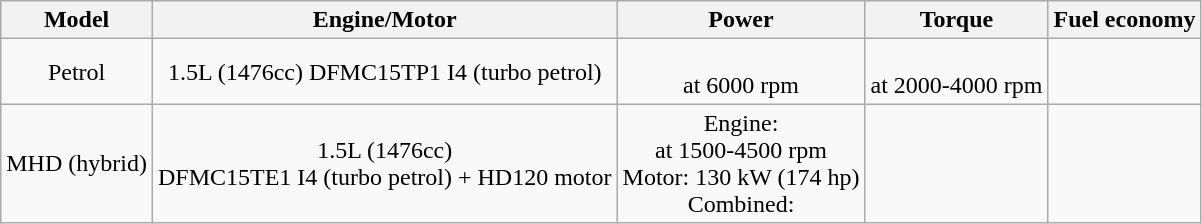<table class="wikitable sortable" style="text-align: center;">
<tr>
<th>Model</th>
<th>Engine/Motor</th>
<th>Power</th>
<th>Torque</th>
<th>Fuel economy</th>
</tr>
<tr>
<td>Petrol</td>
<td rowspan="1">1.5L (1476cc) DFMC15TP1 I4 (turbo petrol)</td>
<td><br>at 6000 rpm</td>
<td><br>at 2000-4000 rpm</td>
<td></td>
</tr>
<tr>
<td>MHD (hybrid)</td>
<td rowspan="1">1.5L (1476cc)<br>DFMC15TE1 I4 (turbo petrol)  + HD120 motor</td>
<td>Engine: <br>at 1500-4500 rpm<br>Motor: 130 kW (174 hp)<br>Combined: </td>
<td></td>
<td></td>
</tr>
</table>
